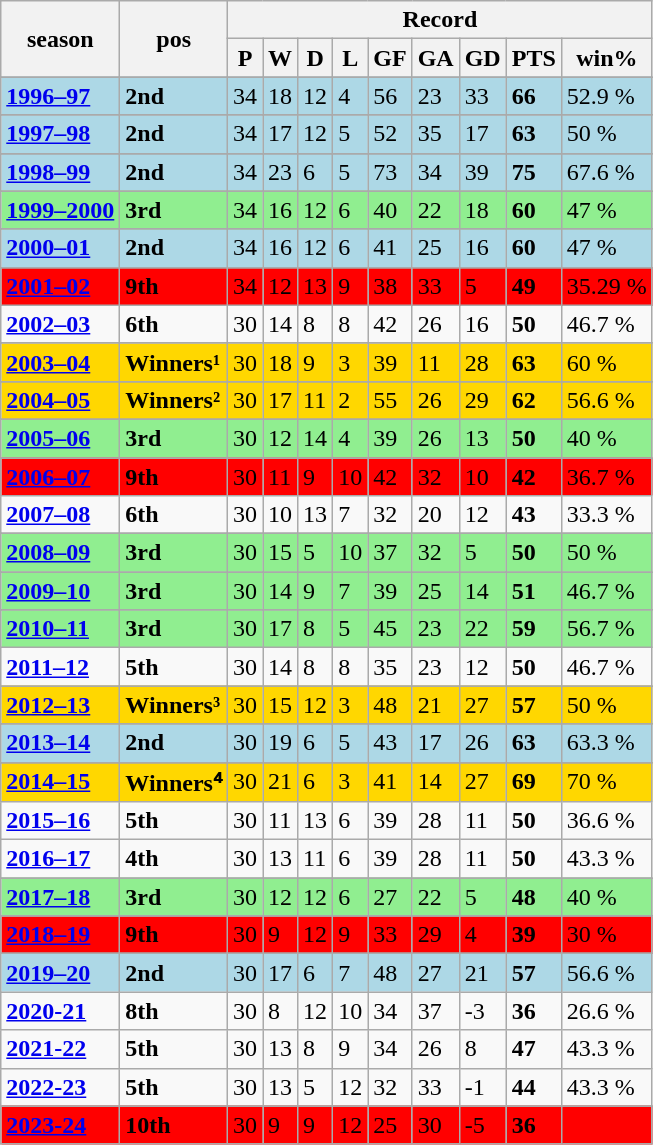<table class="wikitable">
<tr>
<th rowspan="2">season</th>
<th rowspan="2">pos</th>
<th colspan="9">Record</th>
</tr>
<tr>
<th>P</th>
<th>W</th>
<th>D</th>
<th>L</th>
<th>GF</th>
<th>GA</th>
<th>GD</th>
<th>PTS</th>
<th>win%</th>
</tr>
<tr>
</tr>
<tr style="background:lightblue">
<td><strong><a href='#'>1996–97</a></strong></td>
<td><strong>2nd</strong></td>
<td>34</td>
<td>18</td>
<td>12</td>
<td>4</td>
<td>56</td>
<td>23</td>
<td>33</td>
<td><strong>66</strong></td>
<td>52.9 %</td>
</tr>
<tr>
</tr>
<tr style="background:lightblue">
<td><strong><a href='#'>1997–98</a></strong></td>
<td><strong>2nd</strong></td>
<td>34</td>
<td>17</td>
<td>12</td>
<td>5</td>
<td>52</td>
<td>35</td>
<td>17</td>
<td><strong>63</strong></td>
<td>50 %</td>
</tr>
<tr>
</tr>
<tr style="background:lightblue">
<td><strong><a href='#'>1998–99</a></strong></td>
<td><strong>2nd</strong></td>
<td>34</td>
<td>23</td>
<td>6</td>
<td>5</td>
<td>73</td>
<td>34</td>
<td>39</td>
<td><strong>75</strong></td>
<td>67.6 %</td>
</tr>
<tr>
</tr>
<tr style="background:lightgreen">
<td><strong><a href='#'>1999–2000</a></strong></td>
<td><strong>3rd</strong></td>
<td>34</td>
<td>16</td>
<td>12</td>
<td>6</td>
<td>40</td>
<td>22</td>
<td>18</td>
<td><strong>60</strong></td>
<td>47 %</td>
</tr>
<tr>
</tr>
<tr style="background: lightblue">
<td><strong><a href='#'>2000–01</a></strong></td>
<td><strong>2nd</strong></td>
<td>34</td>
<td>16</td>
<td>12</td>
<td>6</td>
<td>41</td>
<td>25</td>
<td>16</td>
<td><strong>60</strong></td>
<td>47 %</td>
</tr>
<tr>
</tr>
<tr style="background:Red">
<td><strong><a href='#'>2001–02</a></strong></td>
<td><strong>9th</strong></td>
<td>34</td>
<td>12</td>
<td>13</td>
<td>9</td>
<td>38</td>
<td>33</td>
<td>5</td>
<td><strong>49</strong></td>
<td>35.29 %</td>
</tr>
<tr>
<td><strong><a href='#'>2002–03</a></strong></td>
<td><strong>6th</strong></td>
<td>30</td>
<td>14</td>
<td>8</td>
<td>8</td>
<td>42</td>
<td>26</td>
<td>16</td>
<td><strong>50</strong></td>
<td>46.7 %</td>
</tr>
<tr>
</tr>
<tr style="background:Gold">
<td><strong><a href='#'>2003–04</a></strong></td>
<td><strong>Winners¹</strong></td>
<td>30</td>
<td>18</td>
<td>9</td>
<td>3</td>
<td>39</td>
<td>11</td>
<td>28</td>
<td><strong>63</strong></td>
<td>60 %</td>
</tr>
<tr>
</tr>
<tr style="background:gold">
<td><strong><a href='#'>2004–05</a></strong></td>
<td><strong>Winners²</strong></td>
<td>30</td>
<td>17</td>
<td>11</td>
<td>2</td>
<td>55</td>
<td>26</td>
<td>29</td>
<td><strong>62</strong></td>
<td>56.6 %</td>
</tr>
<tr>
</tr>
<tr style="background:lightgreen">
<td><strong><a href='#'>2005–06</a></strong></td>
<td><strong>3rd</strong></td>
<td>30</td>
<td>12</td>
<td>14</td>
<td>4</td>
<td>39</td>
<td>26</td>
<td>13</td>
<td><strong>50</strong></td>
<td>40 %</td>
</tr>
<tr>
</tr>
<tr style="background:red">
<td><strong><a href='#'>2006–07</a></strong></td>
<td><strong>9th</strong></td>
<td>30</td>
<td>11</td>
<td>9</td>
<td>10</td>
<td>42</td>
<td>32</td>
<td>10</td>
<td><strong>42</strong></td>
<td>36.7 %</td>
</tr>
<tr>
<td><strong><a href='#'>2007–08</a></strong></td>
<td><strong>6th</strong></td>
<td>30</td>
<td>10</td>
<td>13</td>
<td>7</td>
<td>32</td>
<td>20</td>
<td>12</td>
<td><strong>43</strong></td>
<td>33.3 %</td>
</tr>
<tr>
</tr>
<tr style="background:lightgreen">
<td><strong><a href='#'>2008–09</a></strong></td>
<td><strong>3rd</strong></td>
<td>30</td>
<td>15</td>
<td>5</td>
<td>10</td>
<td>37</td>
<td>32</td>
<td>5</td>
<td><strong>50</strong></td>
<td>50 %</td>
</tr>
<tr>
</tr>
<tr style="background:lightgreen">
<td><strong><a href='#'>2009–10</a></strong></td>
<td><strong>3rd</strong></td>
<td>30</td>
<td>14</td>
<td>9</td>
<td>7</td>
<td>39</td>
<td>25</td>
<td>14</td>
<td><strong>51</strong></td>
<td>46.7 %</td>
</tr>
<tr>
</tr>
<tr style="background:lightgreen">
<td><strong><a href='#'>2010–11</a></strong></td>
<td><strong>3rd</strong></td>
<td>30</td>
<td>17</td>
<td>8</td>
<td>5</td>
<td>45</td>
<td>23</td>
<td>22</td>
<td><strong>59</strong></td>
<td>56.7 %</td>
</tr>
<tr>
<td><strong><a href='#'>2011–12</a></strong></td>
<td><strong>5th</strong></td>
<td>30</td>
<td>14</td>
<td>8</td>
<td>8</td>
<td>35</td>
<td>23</td>
<td>12</td>
<td><strong>50</strong></td>
<td>46.7 %</td>
</tr>
<tr>
</tr>
<tr style="background:gold">
<td><strong><a href='#'>2012–13</a></strong></td>
<td><strong>Winners³</strong></td>
<td>30</td>
<td>15</td>
<td>12</td>
<td>3</td>
<td>48</td>
<td>21</td>
<td>27</td>
<td><strong>57</strong></td>
<td>50 %</td>
</tr>
<tr>
</tr>
<tr style="background:lightblue">
<td><strong><a href='#'>2013–14</a></strong></td>
<td><strong>2nd</strong></td>
<td>30</td>
<td>19</td>
<td>6</td>
<td>5</td>
<td>43</td>
<td>17</td>
<td>26</td>
<td><strong>63</strong></td>
<td>63.3 %</td>
</tr>
<tr>
</tr>
<tr style="background:gold">
<td><strong><a href='#'>2014–15</a></strong></td>
<td><strong>Winners⁴</strong></td>
<td>30</td>
<td>21</td>
<td>6</td>
<td>3</td>
<td>41</td>
<td>14</td>
<td>27</td>
<td><strong>69</strong></td>
<td>70 %</td>
</tr>
<tr>
<td><strong><a href='#'>2015–16</a></strong></td>
<td><strong>5th</strong></td>
<td>30</td>
<td>11</td>
<td>13</td>
<td>6</td>
<td>39</td>
<td>28</td>
<td>11</td>
<td><strong>50</strong></td>
<td>36.6 %</td>
</tr>
<tr>
<td><strong><a href='#'>2016–17</a></strong></td>
<td><strong>4th</strong></td>
<td>30</td>
<td>13</td>
<td>11</td>
<td>6</td>
<td>39</td>
<td>28</td>
<td>11</td>
<td><strong>50</strong></td>
<td>43.3 %</td>
</tr>
<tr>
</tr>
<tr style="background:lightgreen">
<td><strong><a href='#'>2017–18</a></strong></td>
<td><strong>3rd</strong></td>
<td>30</td>
<td>12</td>
<td>12</td>
<td>6</td>
<td>27</td>
<td>22</td>
<td>5</td>
<td><strong>48</strong></td>
<td>40 %</td>
</tr>
<tr>
</tr>
<tr style="background:red">
<td><strong><a href='#'>2018–19</a></strong></td>
<td><strong>9th</strong></td>
<td>30</td>
<td>9</td>
<td>12</td>
<td>9</td>
<td>33</td>
<td>29</td>
<td>4</td>
<td><strong>39</strong></td>
<td>30 %</td>
</tr>
<tr>
</tr>
<tr style="background:lightblue">
<td><strong><a href='#'>2019–20</a></strong></td>
<td><strong>2nd </strong></td>
<td>30</td>
<td>17</td>
<td>6</td>
<td>7</td>
<td>48</td>
<td>27</td>
<td>21</td>
<td><strong>57</strong></td>
<td>56.6 %</td>
</tr>
<tr>
<td><a href='#'><strong>2020-21</strong></a></td>
<td><strong>8th</strong></td>
<td>30</td>
<td>8</td>
<td>12</td>
<td>10</td>
<td>34</td>
<td>37</td>
<td>-3</td>
<td><strong>36</strong></td>
<td>26.6 %</td>
</tr>
<tr>
<td><a href='#'><strong>2021-22</strong></a></td>
<td><strong>5th</strong></td>
<td>30</td>
<td>13</td>
<td>8</td>
<td>9</td>
<td>34</td>
<td>26</td>
<td>8</td>
<td><strong>47</strong></td>
<td>43.3 %</td>
</tr>
<tr>
<td><a href='#'><strong>2022-23</strong></a></td>
<td><strong>5th</strong></td>
<td>30</td>
<td>13</td>
<td>5</td>
<td>12</td>
<td>32</td>
<td>33</td>
<td>-1</td>
<td><strong>44</strong></td>
<td>43.3 %</td>
</tr>
<tr>
</tr>
<tr style="background:red">
<td><a href='#'><strong>2023-24</strong></a></td>
<td><strong>10th</strong></td>
<td>30</td>
<td>9</td>
<td>9</td>
<td>12</td>
<td>25</td>
<td>30</td>
<td>-5</td>
<td><strong>36</strong></td>
<td></td>
</tr>
</table>
